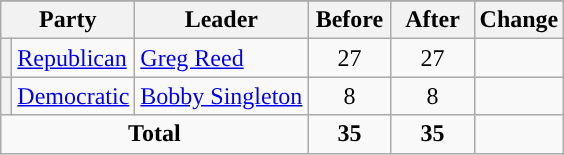<table class="wikitable" style="text-align:center;">
<tr>
</tr>
<tr>
<th colspan=2>Party</th>
<th>Leader</th>
<th style="width:3em">Before</th>
<th style="width:3em">After</th>
<th style="width:3em">Change</th>
</tr>
<tr>
<th style="background-color:"></th>
<td style="text-align:left;"><a href='#'>Republican</a></td>
<td style="text-align:left;"><a href='#'>Greg Reed</a></td>
<td>27</td>
<td>27</td>
<td></td>
</tr>
<tr>
<th style="background-color:"></th>
<td style="text-align:left;"><a href='#'>Democratic</a></td>
<td style="text-align:left;"><a href='#'>Bobby Singleton</a></td>
<td>8</td>
<td>8</td>
<td></td>
</tr>
<tr>
<td colspan=3><strong>Total</strong></td>
<td><strong>35</strong></td>
<td><strong>35</strong></td>
<td></td>
</tr>
</table>
